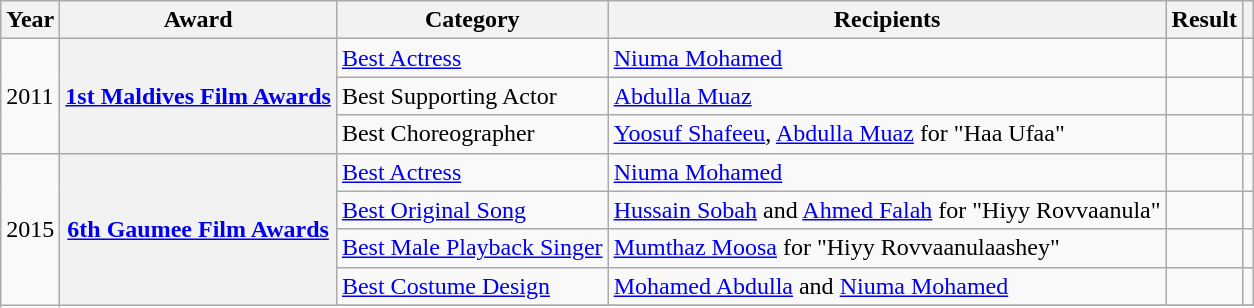<table class="wikitable plainrowheaders sortable">
<tr>
<th scope="col">Year</th>
<th scope="col">Award</th>
<th scope="col">Category</th>
<th scope="col">Recipients</th>
<th scope="col">Result</th>
<th scope="col" class="unsortable"></th>
</tr>
<tr>
<td rowspan="3">2011</td>
<th scope="row" rowspan="3"><a href='#'>1st Maldives Film Awards</a></th>
<td><a href='#'>Best Actress</a></td>
<td><a href='#'>Niuma Mohamed</a></td>
<td></td>
<td style="text-align:center;"></td>
</tr>
<tr>
<td>Best Supporting Actor</td>
<td><a href='#'>Abdulla Muaz</a></td>
<td></td>
<td style="text-align:center;"></td>
</tr>
<tr>
<td>Best Choreographer</td>
<td><a href='#'>Yoosuf Shafeeu</a>, <a href='#'>Abdulla Muaz</a> for "Haa Ufaa"</td>
<td></td>
<td style="text-align:center;"></td>
</tr>
<tr>
<td rowspan="5">2015</td>
<th rowspan="5" scope="row"><a href='#'>6th Gaumee Film Awards</a></th>
<td><a href='#'>Best Actress</a></td>
<td><a href='#'>Niuma Mohamed</a></td>
<td></td>
<td style="text-align:center;"></td>
</tr>
<tr>
<td><a href='#'>Best Original Song</a></td>
<td><a href='#'>Hussain Sobah</a> and <a href='#'>Ahmed Falah</a> for "Hiyy Rovvaanula"</td>
<td></td>
<td style="text-align:center;"></td>
</tr>
<tr>
<td><a href='#'>Best Male Playback Singer</a></td>
<td><a href='#'>Mumthaz Moosa</a> for "Hiyy Rovvaanulaashey"</td>
<td></td>
<td style="text-align:center;"></td>
</tr>
<tr>
<td><a href='#'>Best Costume Design</a></td>
<td><a href='#'>Mohamed Abdulla</a> and <a href='#'>Niuma Mohamed</a></td>
<td></td>
<td style="text-align:center;"></td>
</tr>
<tr>
</tr>
</table>
